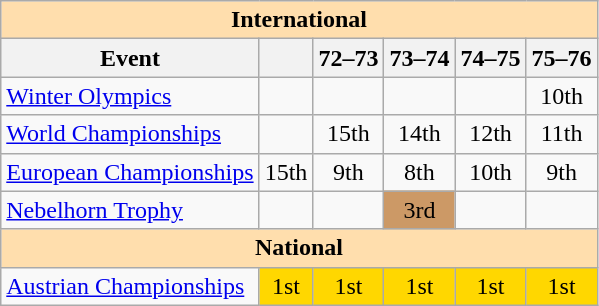<table class="wikitable" style="text-align:center">
<tr>
<th style="background-color: #ffdead; " colspan=6 align=center>International</th>
</tr>
<tr>
<th>Event</th>
<th></th>
<th>72–73</th>
<th>73–74</th>
<th>74–75</th>
<th>75–76</th>
</tr>
<tr>
<td align=left><a href='#'>Winter Olympics</a></td>
<td></td>
<td></td>
<td></td>
<td></td>
<td>10th</td>
</tr>
<tr>
<td align=left><a href='#'>World Championships</a></td>
<td></td>
<td>15th</td>
<td>14th</td>
<td>12th</td>
<td>11th</td>
</tr>
<tr>
<td align=left><a href='#'>European Championships</a></td>
<td>15th</td>
<td>9th</td>
<td>8th</td>
<td>10th</td>
<td>9th</td>
</tr>
<tr>
<td align=left><a href='#'>Nebelhorn Trophy</a></td>
<td></td>
<td></td>
<td bgcolor=cc9966>3rd</td>
<td></td>
<td></td>
</tr>
<tr>
<th style="background-color: #ffdead; " colspan=6 align=center>National</th>
</tr>
<tr>
<td align=left><a href='#'>Austrian Championships</a></td>
<td bgcolor=gold>1st</td>
<td bgcolor=gold>1st</td>
<td bgcolor=gold>1st</td>
<td bgcolor=gold>1st</td>
<td bgcolor=gold>1st</td>
</tr>
</table>
